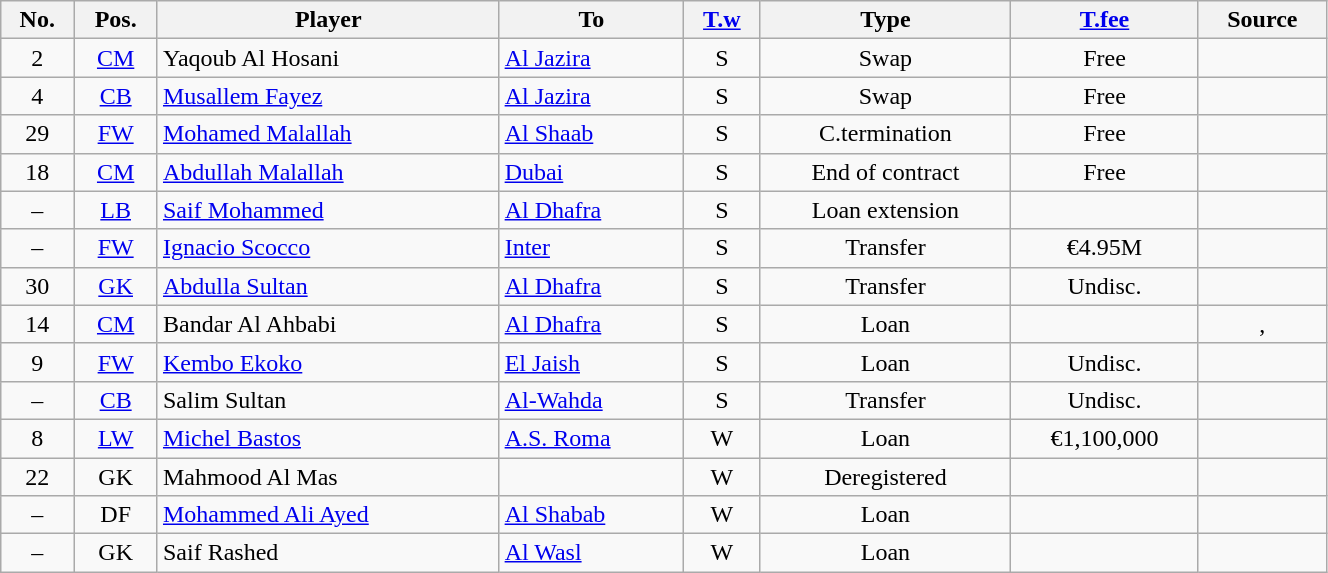<table class="wikitable sortable" style="width:70%; text-align:center; font-size:100%; text-align:centre;">
<tr>
<th>No.</th>
<th>Pos.</th>
<th>Player</th>
<th>To</th>
<th><a href='#'>T.w</a></th>
<th>Type</th>
<th><a href='#'>T.fee</a></th>
<th>Source</th>
</tr>
<tr>
<td>2</td>
<td><a href='#'>CM</a></td>
<td align=left> Yaqoub Al Hosani</td>
<td align=left> <a href='#'>Al Jazira</a></td>
<td>S</td>
<td>Swap</td>
<td>Free</td>
<td></td>
</tr>
<tr>
<td>4</td>
<td><a href='#'>CB</a></td>
<td align=left> <a href='#'>Musallem Fayez</a></td>
<td align=left> <a href='#'>Al Jazira</a></td>
<td>S</td>
<td>Swap</td>
<td>Free</td>
<td></td>
</tr>
<tr>
<td>29</td>
<td><a href='#'>FW</a></td>
<td align=left> <a href='#'>Mohamed Malallah</a></td>
<td align=left> <a href='#'>Al Shaab</a></td>
<td>S</td>
<td>C.termination</td>
<td>Free</td>
<td></td>
</tr>
<tr>
<td>18</td>
<td><a href='#'>CM</a></td>
<td align=left> <a href='#'>Abdullah Malallah</a></td>
<td align=left> <a href='#'>Dubai</a></td>
<td>S</td>
<td>End of contract</td>
<td>Free</td>
<td></td>
</tr>
<tr>
<td>–</td>
<td><a href='#'>LB</a></td>
<td align=left> <a href='#'>Saif Mohammed</a></td>
<td align=left> <a href='#'>Al Dhafra</a></td>
<td>S</td>
<td>Loan extension</td>
<td></td>
<td></td>
</tr>
<tr>
<td>–</td>
<td><a href='#'>FW</a></td>
<td align=left> <a href='#'>Ignacio Scocco</a></td>
<td align=left> <a href='#'>Inter</a></td>
<td>S</td>
<td>Transfer</td>
<td>€4.95M</td>
<td></td>
</tr>
<tr>
<td>30</td>
<td><a href='#'>GK</a></td>
<td align=left> <a href='#'>Abdulla Sultan</a></td>
<td align=left> <a href='#'>Al Dhafra</a></td>
<td>S</td>
<td>Transfer</td>
<td>Undisc.</td>
<td></td>
</tr>
<tr>
<td>14</td>
<td><a href='#'>CM</a></td>
<td align=left> Bandar Al Ahbabi</td>
<td align=left> <a href='#'>Al Dhafra</a></td>
<td>S</td>
<td>Loan</td>
<td></td>
<td>, </td>
</tr>
<tr>
<td>9</td>
<td><a href='#'>FW</a></td>
<td align=left> <a href='#'>Kembo Ekoko</a></td>
<td align=left> <a href='#'>El Jaish</a></td>
<td>S</td>
<td>Loan</td>
<td>Undisc.</td>
<td></td>
</tr>
<tr>
<td>–</td>
<td><a href='#'>CB</a></td>
<td align=left> Salim Sultan</td>
<td align=left> <a href='#'>Al-Wahda</a></td>
<td>S</td>
<td>Transfer</td>
<td>Undisc.</td>
<td></td>
</tr>
<tr>
<td>8</td>
<td><a href='#'>LW</a></td>
<td align=left> <a href='#'>Michel Bastos</a></td>
<td align=left> <a href='#'>A.S. Roma</a></td>
<td>W</td>
<td>Loan</td>
<td>€1,100,000</td>
<td></td>
</tr>
<tr>
<td>22</td>
<td>GK</td>
<td align=left> Mahmood Al Mas</td>
<td></td>
<td>W</td>
<td>Deregistered</td>
<td></td>
<td></td>
</tr>
<tr>
<td>–</td>
<td>DF</td>
<td align=left> <a href='#'>Mohammed Ali Ayed</a></td>
<td align=left> <a href='#'>Al Shabab</a></td>
<td>W</td>
<td>Loan</td>
<td></td>
<td></td>
</tr>
<tr>
<td>–</td>
<td>GK</td>
<td align=left> Saif Rashed</td>
<td align=left> <a href='#'>Al Wasl</a></td>
<td>W</td>
<td>Loan</td>
<td></td>
<td></td>
</tr>
</table>
